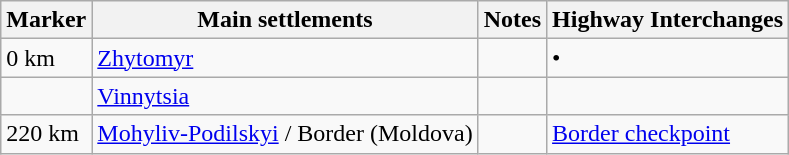<table class="wikitable" style="margin-left:0.5em;">
<tr>
<th>Marker</th>
<th>Main settlements</th>
<th>Notes</th>
<th>Highway Interchanges</th>
</tr>
<tr>
<td>0 km</td>
<td><a href='#'>Zhytomyr</a></td>
<td></td>
<td> • </td>
</tr>
<tr>
<td></td>
<td><a href='#'>Vinnytsia</a></td>
<td></td>
<td></td>
</tr>
<tr>
<td>220 km</td>
<td><a href='#'>Mohyliv-Podilskyi</a> / Border (Moldova)</td>
<td></td>
<td><a href='#'>Border checkpoint</a></td>
</tr>
</table>
